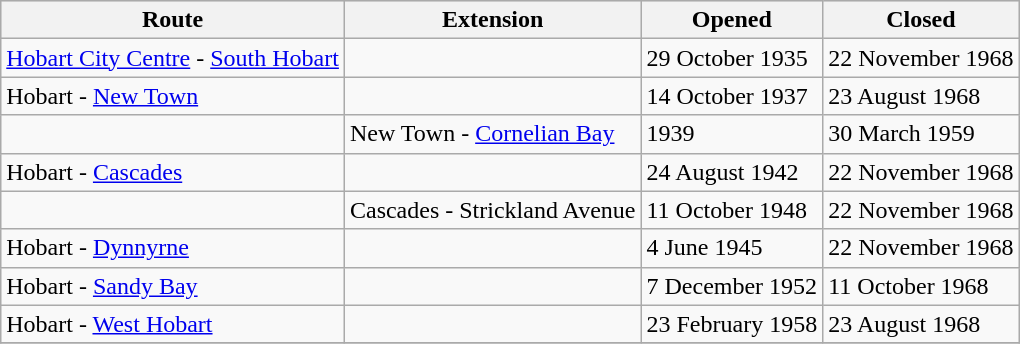<table class="wikitable sortable">
<tr style="background:#E0E0E0;">
<th>Route</th>
<th>Extension</th>
<th>Opened</th>
<th>Closed</th>
</tr>
<tr>
<td><a href='#'>Hobart City Centre</a> - <a href='#'>South Hobart</a></td>
<td></td>
<td>29 October 1935</td>
<td>22 November 1968</td>
</tr>
<tr>
<td>Hobart - <a href='#'>New Town</a></td>
<td></td>
<td>14 October 1937</td>
<td>23 August 1968</td>
</tr>
<tr>
<td></td>
<td>New Town - <a href='#'>Cornelian Bay</a></td>
<td>1939</td>
<td>30 March 1959</td>
</tr>
<tr>
<td>Hobart - <a href='#'>Cascades</a></td>
<td></td>
<td>24 August 1942</td>
<td>22 November 1968</td>
</tr>
<tr>
<td></td>
<td>Cascades - Strickland Avenue</td>
<td>11 October 1948</td>
<td>22 November 1968</td>
</tr>
<tr>
<td>Hobart - <a href='#'>Dynnyrne</a></td>
<td></td>
<td>4 June 1945</td>
<td>22 November 1968</td>
</tr>
<tr>
<td>Hobart - <a href='#'>Sandy Bay</a></td>
<td></td>
<td>7 December 1952</td>
<td>11 October 1968</td>
</tr>
<tr>
<td>Hobart - <a href='#'>West Hobart</a></td>
<td></td>
<td>23 February 1958</td>
<td>23 August 1968</td>
</tr>
<tr>
</tr>
</table>
